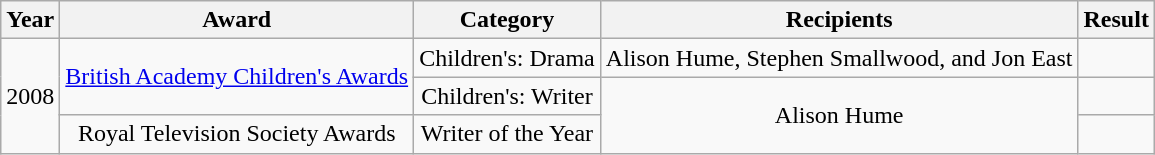<table class=wikitable style=text-align:center>
<tr>
<th>Year</th>
<th>Award</th>
<th>Category</th>
<th>Recipients</th>
<th>Result</th>
</tr>
<tr>
<td scope=row rowspan=4 style="text-align:center;">2008</td>
<td scope=row rowspan=2 style="text-align:center;"><a href='#'>British Academy Children's Awards</a></td>
<td>Children's: Drama</td>
<td>Alison Hume, Stephen Smallwood, and Jon East</td>
<td></td>
</tr>
<tr>
<td>Children's: Writer</td>
<td rowspan=2>Alison Hume</td>
<td></td>
</tr>
<tr>
<td>Royal Television Society Awards</td>
<td>Writer of the Year</td>
<td></td>
</tr>
</table>
